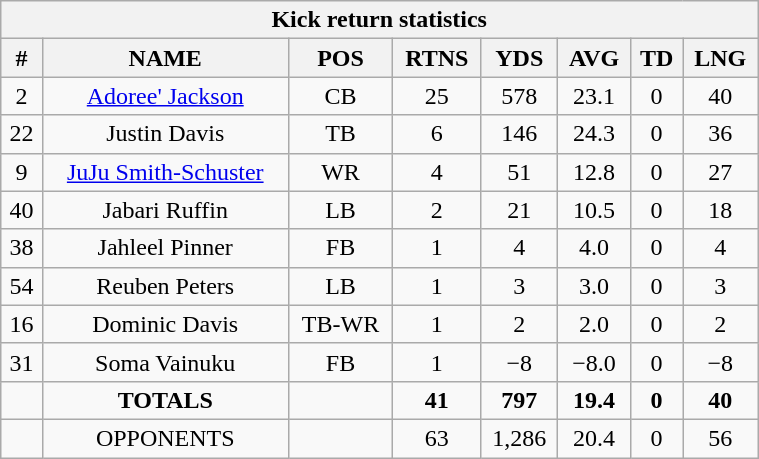<table style="width:40%; text-align:center;" class="wikitable collapsible collapsed">
<tr>
<th colspan="8">Kick return statistics</th>
</tr>
<tr>
<th>#</th>
<th>NAME</th>
<th>POS</th>
<th>RTNS</th>
<th>YDS</th>
<th>AVG</th>
<th>TD</th>
<th>LNG</th>
</tr>
<tr>
<td>2</td>
<td><a href='#'>Adoree' Jackson</a></td>
<td>CB</td>
<td>25</td>
<td>578</td>
<td>23.1</td>
<td>0</td>
<td>40</td>
</tr>
<tr>
<td>22</td>
<td>Justin Davis</td>
<td>TB</td>
<td>6</td>
<td>146</td>
<td>24.3</td>
<td>0</td>
<td>36</td>
</tr>
<tr>
<td>9</td>
<td><a href='#'>JuJu Smith-Schuster</a></td>
<td>WR</td>
<td>4</td>
<td>51</td>
<td>12.8</td>
<td>0</td>
<td>27</td>
</tr>
<tr>
<td>40</td>
<td>Jabari Ruffin</td>
<td>LB</td>
<td>2</td>
<td>21</td>
<td>10.5</td>
<td>0</td>
<td>18</td>
</tr>
<tr>
<td>38</td>
<td>Jahleel Pinner</td>
<td>FB</td>
<td>1</td>
<td>4</td>
<td>4.0</td>
<td>0</td>
<td>4</td>
</tr>
<tr>
<td>54</td>
<td>Reuben Peters</td>
<td>LB</td>
<td>1</td>
<td>3</td>
<td>3.0</td>
<td>0</td>
<td>3</td>
</tr>
<tr>
<td>16</td>
<td>Dominic Davis</td>
<td>TB-WR</td>
<td>1</td>
<td>2</td>
<td>2.0</td>
<td>0</td>
<td>2</td>
</tr>
<tr>
<td>31</td>
<td>Soma Vainuku</td>
<td>FB</td>
<td>1</td>
<td>−8</td>
<td>−8.0</td>
<td>0</td>
<td>−8</td>
</tr>
<tr>
<td></td>
<td><strong>TOTALS</strong></td>
<td></td>
<td><strong> 41 </strong></td>
<td><strong> 797 </strong></td>
<td><strong> 19.4 </strong></td>
<td><strong> 0 </strong></td>
<td><strong>40 </strong></td>
</tr>
<tr>
<td></td>
<td>OPPONENTS</td>
<td></td>
<td>63</td>
<td>1,286</td>
<td>20.4</td>
<td>0</td>
<td>56</td>
</tr>
</table>
